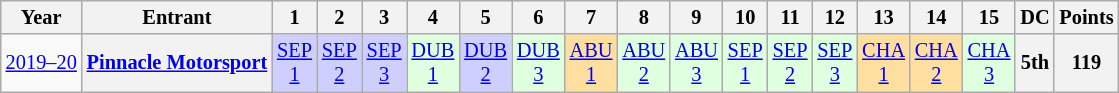<table class="wikitable" style="text-align:center; font-size:85%">
<tr>
<th>Year</th>
<th>Entrant</th>
<th>1</th>
<th>2</th>
<th>3</th>
<th>4</th>
<th>5</th>
<th>6</th>
<th>7</th>
<th>8</th>
<th>9</th>
<th>10</th>
<th>11</th>
<th>12</th>
<th>13</th>
<th>14</th>
<th>15</th>
<th>DC</th>
<th>Points</th>
</tr>
<tr>
<td nowrap><a href='#'>2019–20</a></td>
<th nowrap><a href='#'>Pinnacle Motorsport</a></th>
<td style="background:#CFCFFF;"><a href='#'>SEP<br>1</a><br></td>
<td style="background:#CFCFFF;"><a href='#'>SEP<br>2</a><br></td>
<td style="background:#CFCFFF;"><a href='#'>SEP<br>3</a><br></td>
<td style="background:#DFFFDF;"><a href='#'>DUB<br>1</a><br></td>
<td style="background:#CFCFFF;"><a href='#'>DUB<br>2</a><br></td>
<td style="background:#DFFFDF;"><a href='#'>DUB<br>3</a><br></td>
<td style="background:#FFDF9F;"><a href='#'>ABU<br>1</a><br></td>
<td style="background:#DFFFDF;"><a href='#'>ABU<br>2</a><br></td>
<td style="background:#DFFFDF;"><a href='#'>ABU<br>3</a><br></td>
<td style="background:#DFFFDF;"><a href='#'>SEP<br>1</a><br></td>
<td style="background:#DFFFDF;"><a href='#'>SEP<br>2</a><br></td>
<td style="background:#DFFFDF;"><a href='#'>SEP<br>3</a><br></td>
<td style="background:#FFDF9F;"><a href='#'>CHA<br>1</a><br></td>
<td style="background:#FFDF9F;"><a href='#'>CHA<br>2</a><br></td>
<td style="background:#DFFFDF;"><a href='#'>CHA<br>3</a><br></td>
<th>5th</th>
<th>119</th>
</tr>
</table>
